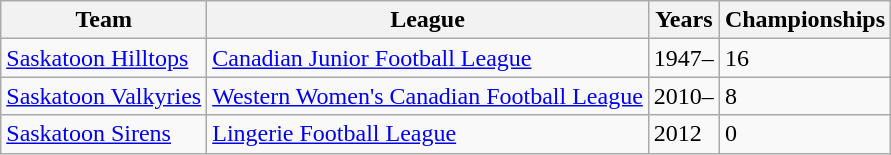<table class="wikitable">
<tr>
<th>Team</th>
<th>League</th>
<th>Years</th>
<th>Championships</th>
</tr>
<tr>
<td><a href='#'>Saskatoon Hilltops</a></td>
<td><a href='#'>Canadian Junior Football League</a></td>
<td>1947–</td>
<td>16</td>
</tr>
<tr>
<td><a href='#'>Saskatoon Valkyries</a></td>
<td><a href='#'>Western Women's Canadian Football League</a></td>
<td>2010–</td>
<td>8</td>
</tr>
<tr>
<td><a href='#'>Saskatoon Sirens</a></td>
<td><a href='#'>Lingerie Football League</a></td>
<td>2012</td>
<td>0</td>
</tr>
</table>
